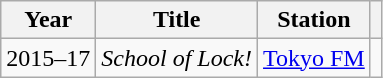<table class="wikitable">
<tr>
<th>Year</th>
<th>Title</th>
<th>Station</th>
<th></th>
</tr>
<tr>
<td>2015–17</td>
<td><em>School of Lock!</em></td>
<td><a href='#'>Tokyo FM</a></td>
<td></td>
</tr>
</table>
